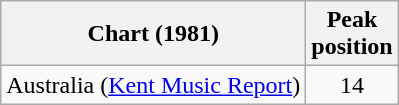<table class="wikitable">
<tr>
<th>Chart (1981)</th>
<th>Peak<br>position</th>
</tr>
<tr>
<td>Australia (<a href='#'>Kent Music Report</a>)</td>
<td align="center">14</td>
</tr>
</table>
